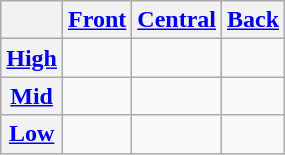<table class="wikitable">
<tr>
<th></th>
<th><a href='#'>Front</a></th>
<th><a href='#'>Central</a></th>
<th><a href='#'>Back</a></th>
</tr>
<tr>
<th><a href='#'>High</a></th>
<td></td>
<td></td>
<td></td>
</tr>
<tr>
<th><a href='#'>Mid</a></th>
<td></td>
<td></td>
<td></td>
</tr>
<tr>
<th><a href='#'>Low</a></th>
<td></td>
<td></td>
<td></td>
</tr>
</table>
